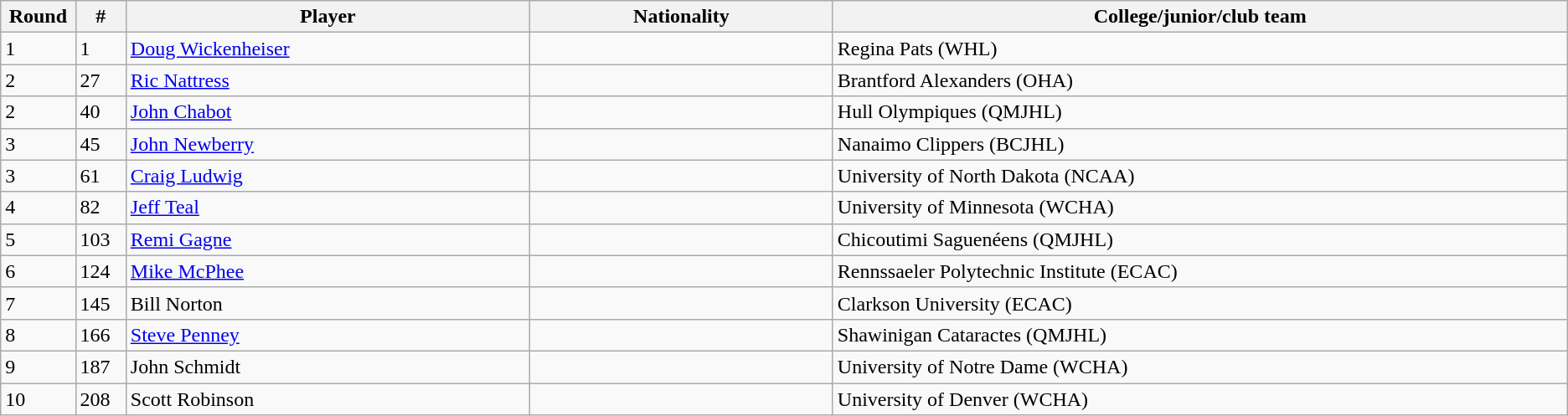<table class="wikitable">
<tr>
<th bgcolor="#DDDDFF" width="2.75%">Round</th>
<th bgcolor="#DDDDFF" width="2.75%">#</th>
<th bgcolor="#DDDDFF" width="22.0%">Player</th>
<th bgcolor="#DDDDFF" width="16.5%">Nationality</th>
<th bgcolor="#DDDDFF" width="40.0%">College/junior/club team</th>
</tr>
<tr>
<td>1</td>
<td>1</td>
<td><a href='#'>Doug Wickenheiser</a></td>
<td></td>
<td>Regina Pats (WHL)</td>
</tr>
<tr>
<td>2</td>
<td>27</td>
<td><a href='#'>Ric Nattress</a></td>
<td></td>
<td>Brantford Alexanders (OHA)</td>
</tr>
<tr>
<td>2</td>
<td>40</td>
<td><a href='#'>John Chabot</a></td>
<td></td>
<td>Hull Olympiques (QMJHL)</td>
</tr>
<tr>
<td>3</td>
<td>45</td>
<td><a href='#'>John Newberry</a></td>
<td></td>
<td>Nanaimo Clippers (BCJHL)</td>
</tr>
<tr>
<td>3</td>
<td>61</td>
<td><a href='#'>Craig Ludwig</a></td>
<td></td>
<td>University of North Dakota (NCAA)</td>
</tr>
<tr>
<td>4</td>
<td>82</td>
<td><a href='#'>Jeff Teal</a></td>
<td></td>
<td>University of Minnesota (WCHA)</td>
</tr>
<tr>
<td>5</td>
<td>103</td>
<td><a href='#'>Remi Gagne</a></td>
<td></td>
<td>Chicoutimi Saguenéens (QMJHL)</td>
</tr>
<tr>
<td>6</td>
<td>124</td>
<td><a href='#'>Mike McPhee</a></td>
<td></td>
<td>Rennssaeler Polytechnic Institute (ECAC)</td>
</tr>
<tr>
<td>7</td>
<td>145</td>
<td>Bill Norton</td>
<td></td>
<td>Clarkson University (ECAC)</td>
</tr>
<tr>
<td>8</td>
<td>166</td>
<td><a href='#'>Steve Penney</a></td>
<td></td>
<td>Shawinigan Cataractes (QMJHL)</td>
</tr>
<tr>
<td>9</td>
<td>187</td>
<td>John Schmidt</td>
<td></td>
<td>University of Notre Dame (WCHA)</td>
</tr>
<tr>
<td>10</td>
<td>208</td>
<td>Scott Robinson</td>
<td></td>
<td>University of Denver (WCHA)</td>
</tr>
</table>
